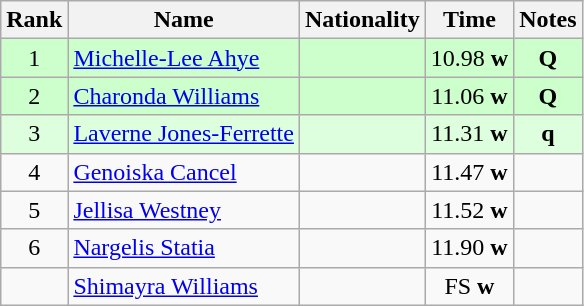<table class="wikitable sortable" style="text-align:center">
<tr>
<th>Rank</th>
<th>Name</th>
<th>Nationality</th>
<th>Time</th>
<th>Notes</th>
</tr>
<tr bgcolor=ccffcc>
<td align=center>1</td>
<td align=left><a href='#'>Michelle-Lee Ahye</a></td>
<td align=left></td>
<td>10.98 <strong>w</strong></td>
<td><strong>Q</strong></td>
</tr>
<tr bgcolor=ccffcc>
<td align=center>2</td>
<td align=left><a href='#'>Charonda Williams</a></td>
<td align=left></td>
<td>11.06 <strong>w</strong></td>
<td><strong>Q</strong></td>
</tr>
<tr bgcolor=ddffdd>
<td align=center>3</td>
<td align=left><a href='#'>Laverne Jones-Ferrette</a></td>
<td align=left></td>
<td>11.31 <strong>w</strong></td>
<td><strong>q</strong></td>
</tr>
<tr>
<td align=center>4</td>
<td align=left><a href='#'>Genoiska Cancel</a></td>
<td align=left></td>
<td>11.47 <strong>w</strong></td>
<td></td>
</tr>
<tr>
<td align=center>5</td>
<td align=left><a href='#'>Jellisa Westney</a></td>
<td align=left></td>
<td>11.52 <strong>w</strong></td>
<td></td>
</tr>
<tr>
<td align=center>6</td>
<td align=left><a href='#'>Nargelis Statia</a></td>
<td align=left></td>
<td>11.90 <strong>w</strong></td>
<td></td>
</tr>
<tr>
<td align=center></td>
<td align=left><a href='#'>Shimayra Williams</a></td>
<td align=left></td>
<td>FS <strong>w</strong></td>
<td></td>
</tr>
</table>
